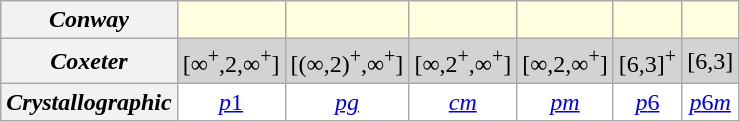<table class=wikitable>
<tr align="center" style="background:lightyellow">
<th><em>Conway</em></th>
<td></td>
<td></td>
<td></td>
<td></td>
<td></td>
<td></td>
</tr>
<tr align="center" style="background:lightgray">
<th><em>Coxeter</em></th>
<td>[∞<sup>+</sup>,2,∞<sup>+</sup>]</td>
<td>[(∞,2)<sup>+</sup>,∞<sup>+</sup>]</td>
<td>[∞,2<sup>+</sup>,∞<sup>+</sup>]</td>
<td>[∞,2,∞<sup>+</sup>]</td>
<td>[6,3]<sup>+</sup></td>
<td>[6,3]</td>
</tr>
<tr align="center" style="background:white">
<th><em>Crystallographic</em></th>
<td><a href='#'><em>p</em>1</a></td>
<td><a href='#'><em>pg</em></a></td>
<td><a href='#'><em>cm</em></a></td>
<td><a href='#'><em>pm</em></a></td>
<td><a href='#'><em>p</em>6</a></td>
<td><a href='#'><em>p</em>6<em>m</em></a></td>
</tr>
</table>
